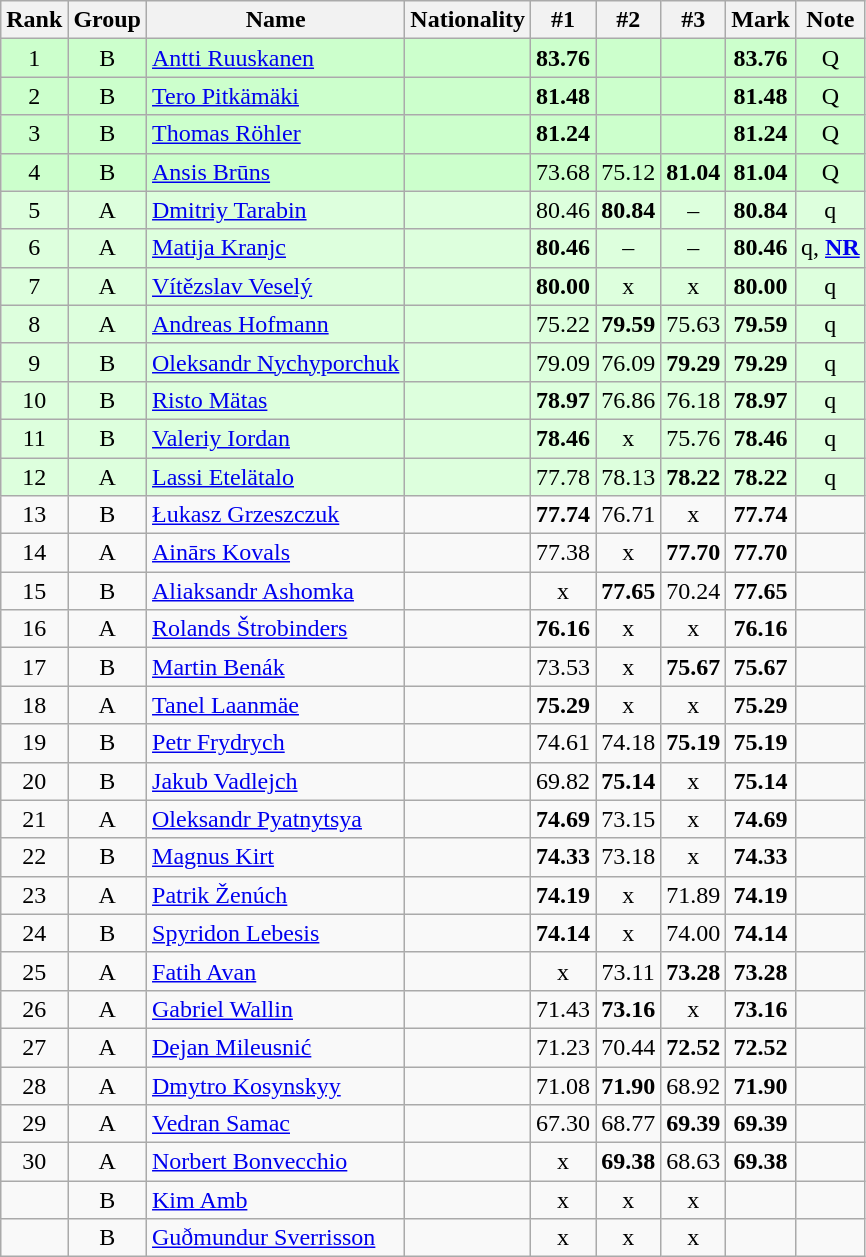<table class="wikitable sortable" style="text-align:center">
<tr>
<th>Rank</th>
<th>Group</th>
<th>Name</th>
<th>Nationality</th>
<th>#1</th>
<th>#2</th>
<th>#3</th>
<th>Mark</th>
<th>Note</th>
</tr>
<tr bgcolor=ccffcc>
<td>1</td>
<td>B</td>
<td align=left><a href='#'>Antti Ruuskanen</a></td>
<td align=left></td>
<td><strong>83.76</strong></td>
<td></td>
<td></td>
<td><strong>83.76</strong></td>
<td>Q</td>
</tr>
<tr bgcolor=ccffcc>
<td>2</td>
<td>B</td>
<td align=left><a href='#'>Tero Pitkämäki</a></td>
<td align=left></td>
<td><strong>81.48</strong></td>
<td></td>
<td></td>
<td><strong>81.48</strong></td>
<td>Q</td>
</tr>
<tr bgcolor=ccffcc>
<td>3</td>
<td>B</td>
<td align=left><a href='#'>Thomas Röhler</a></td>
<td align=left></td>
<td><strong>81.24</strong></td>
<td></td>
<td></td>
<td><strong>81.24</strong></td>
<td>Q</td>
</tr>
<tr bgcolor=ccffcc>
<td>4</td>
<td>B</td>
<td align=left><a href='#'>Ansis Brūns</a></td>
<td align=left></td>
<td>73.68</td>
<td>75.12</td>
<td><strong>81.04</strong></td>
<td><strong>81.04</strong></td>
<td>Q</td>
</tr>
<tr bgcolor=ddffdd>
<td>5</td>
<td>A</td>
<td align=left><a href='#'>Dmitriy Tarabin</a></td>
<td align=left></td>
<td>80.46</td>
<td><strong>80.84</strong></td>
<td>–</td>
<td><strong>80.84</strong></td>
<td>q</td>
</tr>
<tr bgcolor=ddffdd>
<td>6</td>
<td>A</td>
<td align=left><a href='#'>Matija Kranjc</a></td>
<td align=left></td>
<td><strong>80.46</strong></td>
<td>–</td>
<td>–</td>
<td><strong>80.46</strong></td>
<td>q, <strong><a href='#'>NR</a></strong></td>
</tr>
<tr bgcolor=ddffdd>
<td>7</td>
<td>A</td>
<td align=left><a href='#'>Vítězslav Veselý</a></td>
<td align=left></td>
<td><strong>80.00</strong></td>
<td>x</td>
<td>x</td>
<td><strong>80.00</strong></td>
<td>q</td>
</tr>
<tr bgcolor=ddffdd>
<td>8</td>
<td>A</td>
<td align=left><a href='#'>Andreas Hofmann</a></td>
<td align=left></td>
<td>75.22</td>
<td><strong>79.59</strong></td>
<td>75.63</td>
<td><strong>79.59</strong></td>
<td>q</td>
</tr>
<tr bgcolor=ddffdd>
<td>9</td>
<td>B</td>
<td align=left><a href='#'>Oleksandr Nychyporchuk</a></td>
<td align=left></td>
<td>79.09</td>
<td>76.09</td>
<td><strong>79.29</strong></td>
<td><strong>79.29</strong></td>
<td>q</td>
</tr>
<tr bgcolor=ddffdd>
<td>10</td>
<td>B</td>
<td align=left><a href='#'>Risto Mätas</a></td>
<td align=left></td>
<td><strong>78.97</strong></td>
<td>76.86</td>
<td>76.18</td>
<td><strong>78.97</strong></td>
<td>q</td>
</tr>
<tr bgcolor=ddffdd>
<td>11</td>
<td>B</td>
<td align=left><a href='#'>Valeriy Iordan</a></td>
<td align=left></td>
<td><strong>78.46</strong></td>
<td>x</td>
<td>75.76</td>
<td><strong>78.46</strong></td>
<td>q</td>
</tr>
<tr bgcolor=ddffdd>
<td>12</td>
<td>A</td>
<td align=left><a href='#'>Lassi Etelätalo</a></td>
<td align=left></td>
<td>77.78</td>
<td>78.13</td>
<td><strong>78.22</strong></td>
<td><strong>78.22</strong></td>
<td>q</td>
</tr>
<tr>
<td>13</td>
<td>B</td>
<td align=left><a href='#'>Łukasz Grzeszczuk</a></td>
<td align=left></td>
<td><strong>77.74</strong></td>
<td>76.71</td>
<td>x</td>
<td><strong>77.74</strong></td>
<td></td>
</tr>
<tr>
<td>14</td>
<td>A</td>
<td align=left><a href='#'>Ainārs Kovals</a></td>
<td align=left></td>
<td>77.38</td>
<td>x</td>
<td><strong>77.70</strong></td>
<td><strong>77.70</strong></td>
<td></td>
</tr>
<tr>
<td>15</td>
<td>B</td>
<td align=left><a href='#'>Aliaksandr Ashomka</a></td>
<td align=left></td>
<td>x</td>
<td><strong>77.65</strong></td>
<td>70.24</td>
<td><strong>77.65</strong></td>
<td></td>
</tr>
<tr>
<td>16</td>
<td>A</td>
<td align=left><a href='#'>Rolands Štrobinders</a></td>
<td align=left></td>
<td><strong>76.16</strong></td>
<td>x</td>
<td>x</td>
<td><strong>76.16</strong></td>
<td></td>
</tr>
<tr>
<td>17</td>
<td>B</td>
<td align=left><a href='#'>Martin Benák</a></td>
<td align=left></td>
<td>73.53</td>
<td>x</td>
<td><strong>75.67</strong></td>
<td><strong>75.67</strong></td>
<td></td>
</tr>
<tr>
<td>18</td>
<td>A</td>
<td align=left><a href='#'>Tanel Laanmäe</a></td>
<td align=left></td>
<td><strong>75.29</strong></td>
<td>x</td>
<td>x</td>
<td><strong>75.29</strong></td>
<td></td>
</tr>
<tr>
<td>19</td>
<td>B</td>
<td align=left><a href='#'>Petr Frydrych</a></td>
<td align=left></td>
<td>74.61</td>
<td>74.18</td>
<td><strong>75.19</strong></td>
<td><strong>75.19</strong></td>
<td></td>
</tr>
<tr>
<td>20</td>
<td>B</td>
<td align=left><a href='#'>Jakub Vadlejch</a></td>
<td align=left></td>
<td>69.82</td>
<td><strong>75.14</strong></td>
<td>x</td>
<td><strong>75.14</strong></td>
<td></td>
</tr>
<tr>
<td>21</td>
<td>A</td>
<td align=left><a href='#'>Oleksandr Pyatnytsya</a></td>
<td align=left></td>
<td><strong>74.69</strong></td>
<td>73.15</td>
<td>x</td>
<td><strong>74.69</strong></td>
<td></td>
</tr>
<tr>
<td>22</td>
<td>B</td>
<td align=left><a href='#'>Magnus Kirt</a></td>
<td align=left></td>
<td><strong>74.33</strong></td>
<td>73.18</td>
<td>x</td>
<td><strong>74.33</strong></td>
<td></td>
</tr>
<tr>
<td>23</td>
<td>A</td>
<td align=left><a href='#'>Patrik Ženúch</a></td>
<td align=left></td>
<td><strong>74.19</strong></td>
<td>x</td>
<td>71.89</td>
<td><strong>74.19</strong></td>
<td></td>
</tr>
<tr>
<td>24</td>
<td>B</td>
<td align=left><a href='#'>Spyridon Lebesis</a></td>
<td align=left></td>
<td><strong>74.14</strong></td>
<td>x</td>
<td>74.00</td>
<td><strong>74.14</strong></td>
<td></td>
</tr>
<tr>
<td>25</td>
<td>A</td>
<td align=left><a href='#'>Fatih Avan</a></td>
<td align=left></td>
<td>x</td>
<td>73.11</td>
<td><strong>73.28</strong></td>
<td><strong>73.28</strong></td>
<td></td>
</tr>
<tr>
<td>26</td>
<td>A</td>
<td align=left><a href='#'>Gabriel Wallin</a></td>
<td align=left></td>
<td>71.43</td>
<td><strong>73.16</strong></td>
<td>x</td>
<td><strong>73.16</strong></td>
<td></td>
</tr>
<tr>
<td>27</td>
<td>A</td>
<td align=left><a href='#'>Dejan Mileusnić</a></td>
<td align=left></td>
<td>71.23</td>
<td>70.44</td>
<td><strong>72.52</strong></td>
<td><strong>72.52</strong></td>
<td></td>
</tr>
<tr>
<td>28</td>
<td>A</td>
<td align=left><a href='#'>Dmytro Kosynskyy</a></td>
<td align=left></td>
<td>71.08</td>
<td><strong>71.90</strong></td>
<td>68.92</td>
<td><strong>71.90</strong></td>
<td></td>
</tr>
<tr>
<td>29</td>
<td>A</td>
<td align=left><a href='#'>Vedran Samac</a></td>
<td align=left></td>
<td>67.30</td>
<td>68.77</td>
<td><strong>69.39</strong></td>
<td><strong>69.39</strong></td>
<td></td>
</tr>
<tr>
<td>30</td>
<td>A</td>
<td align=left><a href='#'>Norbert Bonvecchio</a></td>
<td align=left></td>
<td>x</td>
<td><strong>69.38</strong></td>
<td>68.63</td>
<td><strong>69.38</strong></td>
<td></td>
</tr>
<tr>
<td></td>
<td>B</td>
<td align=left><a href='#'>Kim Amb</a></td>
<td align=left></td>
<td>x</td>
<td>x</td>
<td>x</td>
<td><strong></strong></td>
<td></td>
</tr>
<tr>
<td></td>
<td>B</td>
<td align=left><a href='#'>Guðmundur Sverrisson</a></td>
<td align=left></td>
<td>x</td>
<td>x</td>
<td>x</td>
<td><strong></strong></td>
<td></td>
</tr>
</table>
